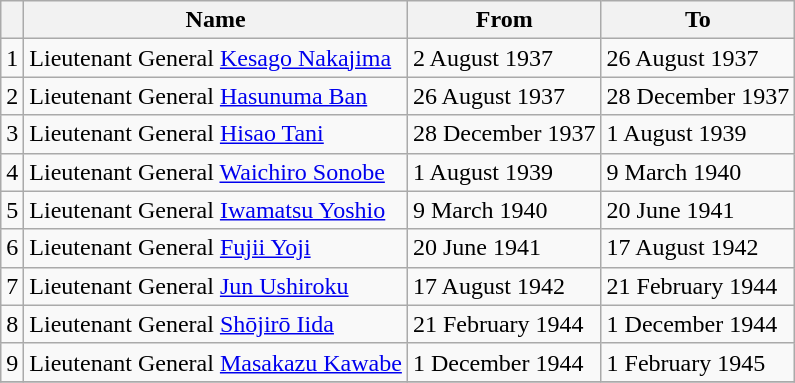<table class=wikitable>
<tr>
<th></th>
<th>Name</th>
<th>From</th>
<th>To</th>
</tr>
<tr>
<td>1</td>
<td>Lieutenant General <a href='#'>Kesago Nakajima</a></td>
<td>2 August 1937</td>
<td>26 August 1937</td>
</tr>
<tr>
<td>2</td>
<td>Lieutenant General <a href='#'>Hasunuma Ban</a></td>
<td>26 August 1937</td>
<td>28 December 1937</td>
</tr>
<tr>
<td>3</td>
<td>Lieutenant General <a href='#'>Hisao Tani</a></td>
<td>28 December 1937</td>
<td>1 August 1939</td>
</tr>
<tr>
<td>4</td>
<td>Lieutenant General <a href='#'>Waichiro Sonobe</a></td>
<td>1 August 1939</td>
<td>9 March 1940</td>
</tr>
<tr>
<td>5</td>
<td>Lieutenant General <a href='#'>Iwamatsu Yoshio</a></td>
<td>9 March 1940</td>
<td>20 June 1941</td>
</tr>
<tr>
<td>6</td>
<td>Lieutenant General <a href='#'>Fujii Yoji</a></td>
<td>20 June 1941</td>
<td>17 August 1942</td>
</tr>
<tr>
<td>7</td>
<td>Lieutenant General <a href='#'>Jun Ushiroku</a></td>
<td>17 August 1942</td>
<td>21 February 1944</td>
</tr>
<tr>
<td>8</td>
<td>Lieutenant General <a href='#'>Shōjirō Iida</a></td>
<td>21 February 1944</td>
<td>1 December 1944</td>
</tr>
<tr>
<td>9</td>
<td>Lieutenant General <a href='#'>Masakazu Kawabe</a></td>
<td>1 December 1944</td>
<td>1 February 1945</td>
</tr>
<tr>
</tr>
</table>
